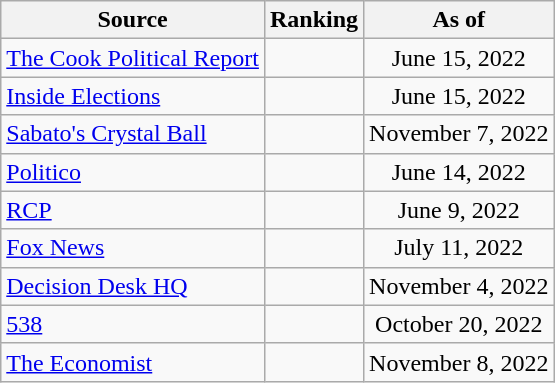<table class="wikitable" style="text-align:center">
<tr>
<th>Source</th>
<th>Ranking</th>
<th>As of</th>
</tr>
<tr>
<td align=left><a href='#'>The Cook Political Report</a></td>
<td></td>
<td>June 15, 2022</td>
</tr>
<tr>
<td align=left><a href='#'>Inside Elections</a></td>
<td></td>
<td>June 15, 2022</td>
</tr>
<tr>
<td align=left><a href='#'>Sabato's Crystal Ball</a></td>
<td></td>
<td>November 7, 2022</td>
</tr>
<tr>
<td align="left"><a href='#'>Politico</a></td>
<td></td>
<td>June 14, 2022</td>
</tr>
<tr>
<td align="left"><a href='#'>RCP</a></td>
<td></td>
<td>June 9, 2022</td>
</tr>
<tr>
<td align=left><a href='#'>Fox News</a></td>
<td></td>
<td>July 11, 2022</td>
</tr>
<tr>
<td align="left"><a href='#'>Decision Desk HQ</a></td>
<td></td>
<td>November 4, 2022</td>
</tr>
<tr>
<td align="left"><a href='#'>538</a></td>
<td></td>
<td>October 20, 2022</td>
</tr>
<tr>
<td align="left"><a href='#'>The Economist</a></td>
<td></td>
<td>November 8, 2022</td>
</tr>
</table>
